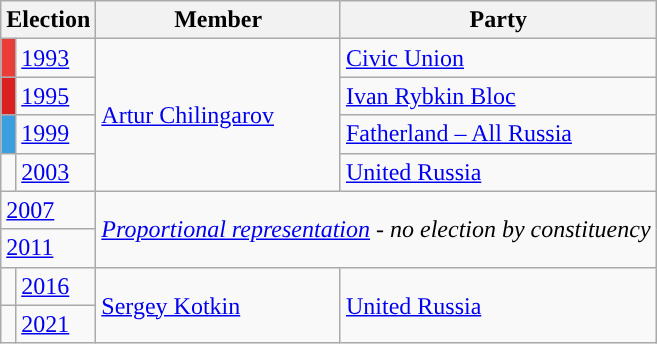<table class="wikitable">
<tr>
<th colspan="2">Election</th>
<th>Member</th>
<th>Party</th>
</tr>
<tr>
<td style="background-color:#EA3C38"></td>
<td><a href='#'>1993</a></td>
<td rowspan=4><a href='#'>Artur Chilingarov</a></td>
<td><a href='#'>Civic Union</a></td>
</tr>
<tr>
<td style="background-color:#DA2021"></td>
<td><a href='#'>1995</a></td>
<td><a href='#'>Ivan Rybkin Bloc</a></td>
</tr>
<tr>
<td style="background-color:#3B9EDF"></td>
<td><a href='#'>1999</a></td>
<td><a href='#'>Fatherland – All Russia</a></td>
</tr>
<tr>
<td style="background-color:"></td>
<td><a href='#'>2003</a></td>
<td><a href='#'>United Russia</a></td>
</tr>
<tr>
<td colspan=2><a href='#'>2007</a></td>
<td colspan=2 rowspan=2><em><a href='#'>Proportional representation</a> - no election by constituency</em></td>
</tr>
<tr>
<td colspan=2><a href='#'>2011</a></td>
</tr>
<tr>
<td style="background-color:"></td>
<td><a href='#'>2016</a></td>
<td rowspan=2><a href='#'>Sergey Kotkin</a></td>
<td rowspan=2><a href='#'>United Russia</a></td>
</tr>
<tr>
<td style="background-color:"></td>
<td><a href='#'>2021</a></td>
</tr>
</table>
